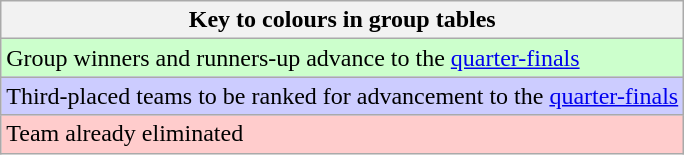<table class="wikitable">
<tr>
<th>Key to colours in group tables</th>
</tr>
<tr bgcolor="#ccffcc">
<td>Group winners and runners-up advance to the <a href='#'>quarter-finals</a></td>
</tr>
<tr bgcolor="#ccccff">
<td>Third-placed teams to be ranked for advancement to the <a href='#'>quarter-finals</a></td>
</tr>
<tr bgcolor="#ffcccc">
<td>Team already eliminated</td>
</tr>
</table>
